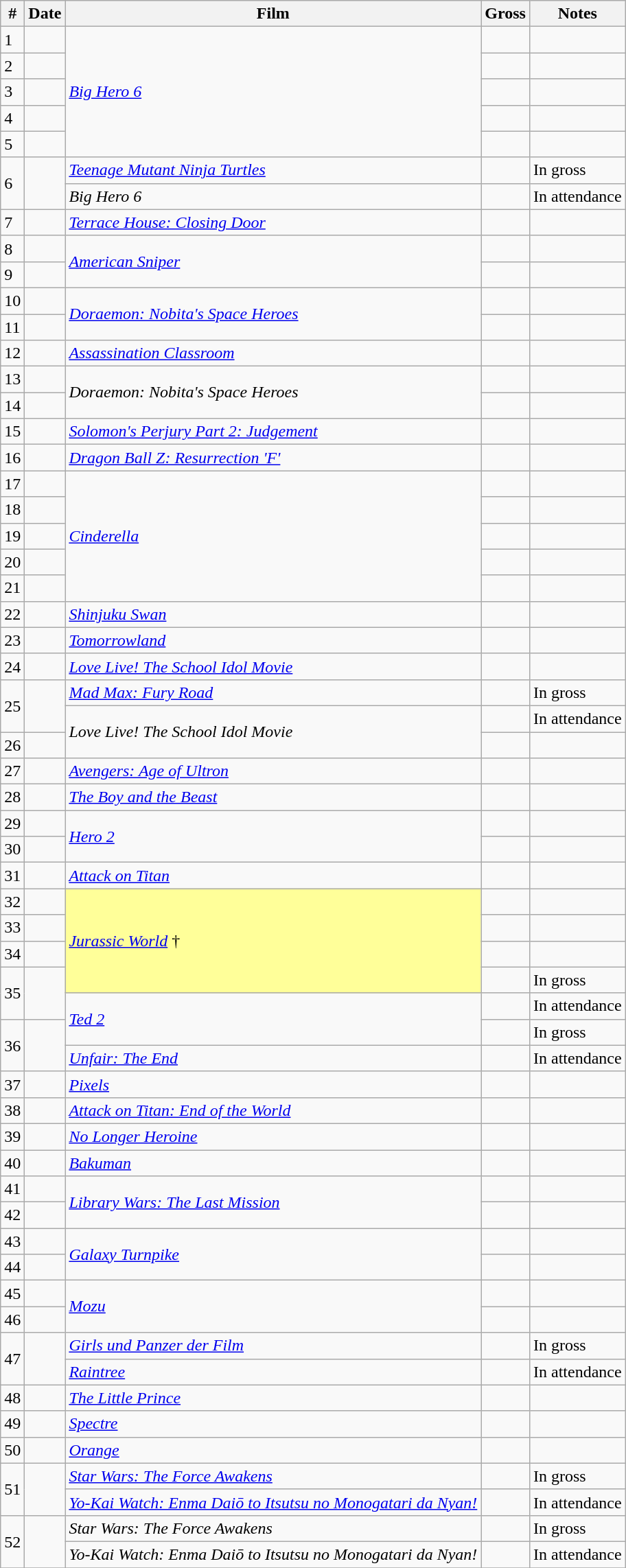<table class="wikitable sortable">
<tr>
<th>#</th>
<th>Date</th>
<th>Film</th>
<th>Gross</th>
<th>Notes</th>
</tr>
<tr>
<td>1</td>
<td></td>
<td rowspan="5"><em><a href='#'>Big Hero 6</a></em></td>
<td></td>
<td></td>
</tr>
<tr>
<td>2</td>
<td></td>
<td></td>
<td></td>
</tr>
<tr>
<td>3</td>
<td></td>
<td></td>
<td></td>
</tr>
<tr>
<td>4</td>
<td></td>
<td></td>
<td></td>
</tr>
<tr>
<td>5</td>
<td></td>
<td></td>
<td></td>
</tr>
<tr>
<td rowspan="2">6</td>
<td rowspan="2"></td>
<td><em><a href='#'>Teenage Mutant Ninja Turtles</a></em></td>
<td></td>
<td>In gross</td>
</tr>
<tr>
<td><em>Big Hero 6</em></td>
<td></td>
<td>In attendance</td>
</tr>
<tr>
<td>7</td>
<td></td>
<td><em><a href='#'>Terrace House: Closing Door</a></em></td>
<td></td>
<td></td>
</tr>
<tr>
<td>8</td>
<td></td>
<td rowspan="2"><em><a href='#'>American Sniper</a></em></td>
<td></td>
<td></td>
</tr>
<tr>
<td>9</td>
<td></td>
<td></td>
<td></td>
</tr>
<tr>
<td>10</td>
<td></td>
<td rowspan="2"><em><a href='#'>Doraemon: Nobita's Space Heroes</a></em></td>
<td></td>
<td></td>
</tr>
<tr>
<td>11</td>
<td></td>
<td></td>
<td></td>
</tr>
<tr>
<td>12</td>
<td></td>
<td><em><a href='#'>Assassination Classroom</a></em></td>
<td></td>
<td></td>
</tr>
<tr>
<td>13</td>
<td></td>
<td rowspan="2"><em>Doraemon: Nobita's Space Heroes</em></td>
<td></td>
<td></td>
</tr>
<tr>
<td>14</td>
<td></td>
<td></td>
<td></td>
</tr>
<tr>
<td>15</td>
<td></td>
<td><em><a href='#'>Solomon's Perjury Part 2: Judgement</a></em></td>
<td></td>
<td></td>
</tr>
<tr>
<td>16</td>
<td></td>
<td><em><a href='#'>Dragon Ball Z: Resurrection 'F'</a></em></td>
<td></td>
<td></td>
</tr>
<tr>
<td>17</td>
<td></td>
<td rowspan="5"><em><a href='#'>Cinderella</a></em></td>
<td></td>
<td></td>
</tr>
<tr>
<td>18</td>
<td></td>
<td></td>
<td></td>
</tr>
<tr>
<td>19</td>
<td></td>
<td></td>
<td></td>
</tr>
<tr>
<td>20</td>
<td></td>
<td></td>
<td></td>
</tr>
<tr>
<td>21</td>
<td></td>
<td></td>
<td></td>
</tr>
<tr>
<td>22</td>
<td></td>
<td><em><a href='#'>Shinjuku Swan</a></em></td>
<td></td>
<td></td>
</tr>
<tr>
<td>23</td>
<td></td>
<td><em><a href='#'>Tomorrowland</a></em></td>
<td></td>
<td></td>
</tr>
<tr>
<td>24</td>
<td></td>
<td><em><a href='#'>Love Live! The School Idol Movie</a></em></td>
<td></td>
<td></td>
</tr>
<tr>
<td rowspan="2">25</td>
<td rowspan="2"></td>
<td><em><a href='#'>Mad Max: Fury Road</a></em></td>
<td></td>
<td>In gross</td>
</tr>
<tr>
<td rowspan="2"><em>Love Live! The School Idol Movie</em></td>
<td></td>
<td>In attendance</td>
</tr>
<tr>
<td>26</td>
<td></td>
<td></td>
<td></td>
</tr>
<tr>
<td>27</td>
<td></td>
<td><em><a href='#'>Avengers: Age of Ultron</a></em></td>
<td></td>
<td></td>
</tr>
<tr>
<td>28</td>
<td></td>
<td><em><a href='#'>The Boy and the Beast</a></em></td>
<td></td>
<td></td>
</tr>
<tr>
<td>29</td>
<td></td>
<td rowspan="2"><em><a href='#'>Hero 2</a></em></td>
<td></td>
<td></td>
</tr>
<tr>
<td>30</td>
<td></td>
<td></td>
<td></td>
</tr>
<tr>
<td>31</td>
<td></td>
<td><em><a href='#'>Attack on Titan</a></em></td>
<td></td>
<td></td>
</tr>
<tr>
<td>32</td>
<td></td>
<td rowspan="4" style="background-color:#FFFF99"><em><a href='#'>Jurassic World</a></em> †</td>
<td></td>
<td></td>
</tr>
<tr>
<td>33</td>
<td></td>
<td></td>
<td></td>
</tr>
<tr>
<td>34</td>
<td></td>
<td></td>
<td></td>
</tr>
<tr>
<td rowspan="2">35</td>
<td rowspan="2"></td>
<td></td>
<td>In gross </td>
</tr>
<tr>
<td rowspan="2"><em><a href='#'>Ted 2</a></em></td>
<td></td>
<td>In attendance </td>
</tr>
<tr>
<td rowspan="2">36</td>
<td rowspan="2"></td>
<td></td>
<td>In gross </td>
</tr>
<tr>
<td><em><a href='#'>Unfair: The End</a></em></td>
<td></td>
<td>In attendance </td>
</tr>
<tr>
<td>37</td>
<td></td>
<td><em><a href='#'>Pixels</a></em></td>
<td></td>
<td></td>
</tr>
<tr>
<td>38</td>
<td></td>
<td><em><a href='#'>Attack on Titan: End of the World</a></em></td>
<td></td>
<td></td>
</tr>
<tr>
<td>39</td>
<td></td>
<td><em><a href='#'>No Longer Heroine</a></em></td>
<td></td>
<td></td>
</tr>
<tr>
<td>40</td>
<td></td>
<td><em><a href='#'>Bakuman</a></em></td>
<td></td>
<td></td>
</tr>
<tr>
<td>41</td>
<td></td>
<td rowspan="2"><em><a href='#'>Library Wars: The Last Mission</a></em></td>
<td></td>
<td></td>
</tr>
<tr>
<td>42</td>
<td></td>
<td></td>
<td></td>
</tr>
<tr>
<td>43</td>
<td></td>
<td rowspan="2"><em><a href='#'>Galaxy Turnpike</a></em></td>
<td></td>
<td></td>
</tr>
<tr>
<td>44</td>
<td></td>
<td></td>
<td></td>
</tr>
<tr>
<td>45</td>
<td></td>
<td rowspan="2"><em><a href='#'>Mozu</a></em></td>
<td></td>
<td></td>
</tr>
<tr>
<td>46</td>
<td></td>
<td></td>
<td></td>
</tr>
<tr>
<td rowspan="2">47</td>
<td rowspan="2"></td>
<td><em><a href='#'>Girls und Panzer der Film</a></em></td>
<td></td>
<td>In gross </td>
</tr>
<tr>
<td><em><a href='#'>Raintree</a></em></td>
<td></td>
<td>In attendance </td>
</tr>
<tr>
<td>48</td>
<td></td>
<td><em><a href='#'>The Little Prince</a></em></td>
<td></td>
<td></td>
</tr>
<tr>
<td>49</td>
<td></td>
<td><em><a href='#'>Spectre</a></em></td>
<td></td>
<td></td>
</tr>
<tr>
<td>50</td>
<td></td>
<td><em><a href='#'>Orange</a></em></td>
<td></td>
<td></td>
</tr>
<tr>
<td rowspan="2">51</td>
<td rowspan="2"></td>
<td><em><a href='#'>Star Wars: The Force Awakens</a></em></td>
<td></td>
<td>In gross </td>
</tr>
<tr>
<td><em><a href='#'>Yo-Kai Watch: Enma Daiō to Itsutsu no Monogatari da Nyan!</a></em></td>
<td></td>
<td>In attendance </td>
</tr>
<tr>
<td rowspan="2">52</td>
<td rowspan="2"></td>
<td><em>Star Wars: The Force Awakens</em></td>
<td></td>
<td>In gross </td>
</tr>
<tr>
<td><em>Yo-Kai Watch: Enma Daiō to Itsutsu no Monogatari da Nyan!</em></td>
<td></td>
<td>In attendance </td>
</tr>
<tr>
</tr>
</table>
